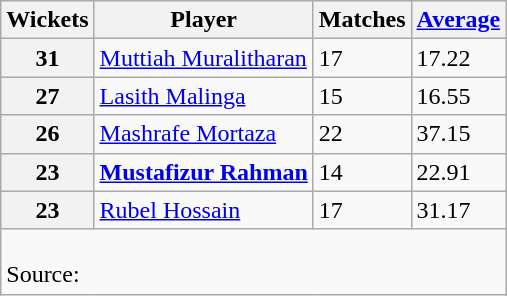<table class="wikitable">
<tr>
<th align="center"><strong>Wickets</strong></th>
<th align="center"><strong>Player</strong></th>
<th align="center"><strong>Matches</strong></th>
<th align="center"><strong><a href='#'>Average</a></strong></th>
</tr>
<tr>
<th>31</th>
<td> <a href='#'>Muttiah Muralitharan</a></td>
<td>17</td>
<td>17.22</td>
</tr>
<tr>
<th>27</th>
<td> <a href='#'>Lasith Malinga</a></td>
<td>15</td>
<td>16.55</td>
</tr>
<tr>
<th>26</th>
<td> <a href='#'>Mashrafe Mortaza</a></td>
<td>22</td>
<td>37.15</td>
</tr>
<tr>
<th>23</th>
<td> <strong><a href='#'>Mustafizur Rahman</a></strong></td>
<td>14</td>
<td>22.91</td>
</tr>
<tr>
<th>23</th>
<td> <a href='#'>Rubel Hossain</a></td>
<td>17</td>
<td>31.17</td>
</tr>
<tr>
<td colspan="4"><br>Source:</td>
</tr>
</table>
